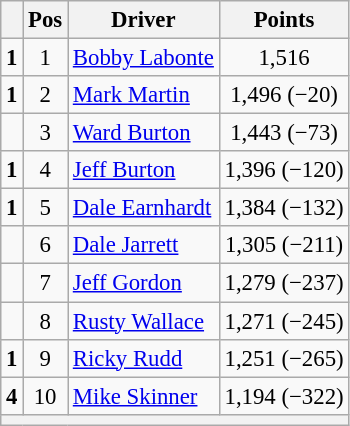<table class="wikitable" style="font-size: 95%;">
<tr>
<th></th>
<th>Pos</th>
<th>Driver</th>
<th>Points</th>
</tr>
<tr>
<td align="left">  <strong>1</strong></td>
<td style="text-align:center;">1</td>
<td><a href='#'>Bobby Labonte</a></td>
<td style="text-align:center;">1,516</td>
</tr>
<tr>
<td align="left">  <strong>1</strong></td>
<td style="text-align:center;">2</td>
<td><a href='#'>Mark Martin</a></td>
<td style="text-align:center;">1,496 (−20)</td>
</tr>
<tr>
<td align="left"></td>
<td style="text-align:center;">3</td>
<td><a href='#'>Ward Burton</a></td>
<td style="text-align:center;">1,443 (−73)</td>
</tr>
<tr>
<td align="left">  <strong>1</strong></td>
<td style="text-align:center;">4</td>
<td><a href='#'>Jeff Burton</a></td>
<td style="text-align:center;">1,396 (−120)</td>
</tr>
<tr>
<td align="left">  <strong>1</strong></td>
<td style="text-align:center;">5</td>
<td><a href='#'>Dale Earnhardt</a></td>
<td style="text-align:center;">1,384 (−132)</td>
</tr>
<tr>
<td align="left"></td>
<td style="text-align:center;">6</td>
<td><a href='#'>Dale Jarrett</a></td>
<td style="text-align:center;">1,305 (−211)</td>
</tr>
<tr>
<td align="left"></td>
<td style="text-align:center;">7</td>
<td><a href='#'>Jeff Gordon</a></td>
<td style="text-align:center;">1,279 (−237)</td>
</tr>
<tr>
<td align="left"></td>
<td style="text-align:center;">8</td>
<td><a href='#'>Rusty Wallace</a></td>
<td style="text-align:center;">1,271 (−245)</td>
</tr>
<tr>
<td align="left">  <strong>1</strong></td>
<td style="text-align:center;">9</td>
<td><a href='#'>Ricky Rudd</a></td>
<td style="text-align:center;">1,251 (−265)</td>
</tr>
<tr>
<td align="left">  <strong>4</strong></td>
<td style="text-align:center;">10</td>
<td><a href='#'>Mike Skinner</a></td>
<td style="text-align:center;">1,194 (−322)</td>
</tr>
<tr class="sortbottom">
<th colspan="9"></th>
</tr>
</table>
